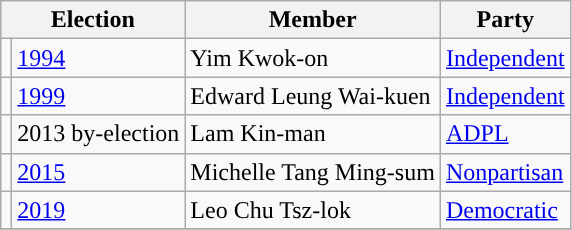<table class="wikitable">
<tr>
<th colspan="2">Election</th>
<th>Member</th>
<th>Party</th>
</tr>
<tr>
<td style="background-color: "></td>
<td><a href='#'>1994</a></td>
<td>Yim Kwok-on</td>
<td><a href='#'>Independent</a></td>
</tr>
<tr>
<td style="background-color: "></td>
<td><a href='#'>1999</a></td>
<td>Edward Leung Wai-kuen</td>
<td><a href='#'>Independent</a></td>
</tr>
<tr>
<td style="background-color: "></td>
<td>2013 by-election</td>
<td>Lam Kin-man</td>
<td><a href='#'>ADPL</a></td>
</tr>
<tr>
<td style="background-color:"></td>
<td><a href='#'>2015</a></td>
<td>Michelle Tang Ming-sum</td>
<td><a href='#'>Nonpartisan</a></td>
</tr>
<tr>
<td style="background-color:"></td>
<td><a href='#'>2019</a></td>
<td>Leo Chu Tsz-lok</td>
<td><a href='#'>Democratic</a></td>
</tr>
<tr>
</tr>
</table>
